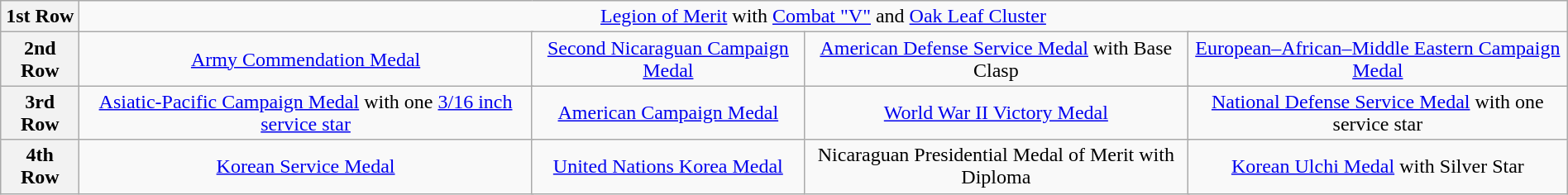<table class="wikitable" style="margin:1em auto; text-align:center;">
<tr>
<th>1st Row</th>
<td colspan="14"><a href='#'>Legion of Merit</a> with <a href='#'>Combat "V"</a> and <a href='#'>Oak Leaf Cluster</a></td>
</tr>
<tr>
<th>2nd Row</th>
<td colspan="4"><a href='#'>Army Commendation Medal</a></td>
<td colspan="4"><a href='#'>Second Nicaraguan Campaign Medal</a></td>
<td colspan="4"><a href='#'>American Defense Service Medal</a> with Base Clasp</td>
<td colspan="4"><a href='#'>European–African–Middle Eastern Campaign Medal</a></td>
</tr>
<tr>
<th>3rd Row</th>
<td colspan="4"><a href='#'>Asiatic-Pacific Campaign Medal</a> with one <a href='#'>3/16 inch service star</a></td>
<td colspan="4"><a href='#'>American Campaign Medal</a></td>
<td colspan="4"><a href='#'>World War II Victory Medal</a></td>
<td colspan="4"><a href='#'>National Defense Service Medal</a> with one service star</td>
</tr>
<tr>
<th>4th Row</th>
<td colspan="4"><a href='#'>Korean Service Medal</a></td>
<td colspan="4"><a href='#'>United Nations Korea Medal</a></td>
<td colspan="4">Nicaraguan Presidential Medal of Merit with Diploma</td>
<td colspan="4"><a href='#'>Korean Ulchi Medal</a> with Silver Star</td>
</tr>
</table>
